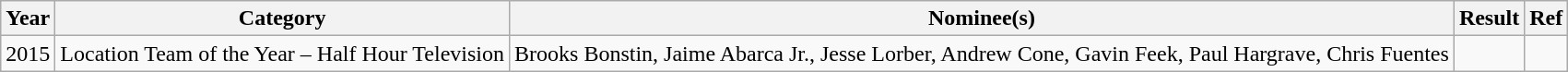<table class="wikitable">
<tr>
<th>Year</th>
<th>Category</th>
<th>Nominee(s)</th>
<th>Result</th>
<th>Ref</th>
</tr>
<tr>
<td>2015</td>
<td>Location Team of the Year – Half Hour Television</td>
<td>Brooks Bonstin, Jaime Abarca Jr., Jesse Lorber, Andrew Cone, Gavin Feek, Paul Hargrave, Chris Fuentes</td>
<td></td>
<td></td>
</tr>
</table>
